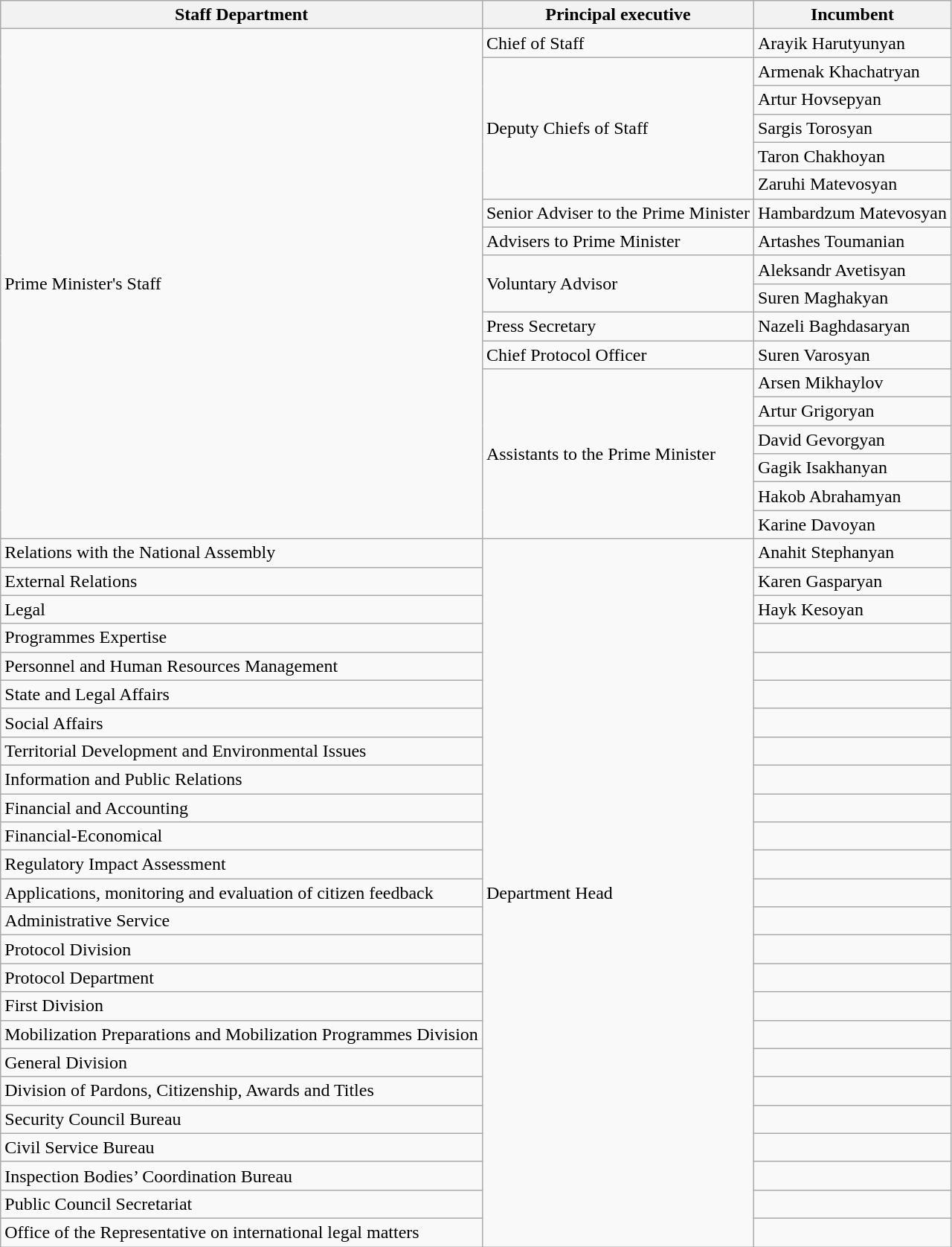<table class="wikitable">
<tr>
<th>Staff Department</th>
<th scope="col">Principal executive</th>
<th scope="col">Incumbent</th>
</tr>
<tr>
<td rowspan="18">Prime Minister's Staff</td>
<td>Chief of Staff</td>
<td>Arayik Harutyunyan</td>
</tr>
<tr>
<td rowspan="5">Deputy Chiefs of Staff</td>
<td>Armenak Khachatryan</td>
</tr>
<tr>
<td>Artur Hovsepyan</td>
</tr>
<tr>
<td>Sargis Torosyan</td>
</tr>
<tr>
<td>Taron Chakhoyan</td>
</tr>
<tr>
<td>Zaruhi Matevosyan</td>
</tr>
<tr>
<td>Senior Adviser to the Prime Minister</td>
<td>Hambardzum Matevosyan</td>
</tr>
<tr>
<td>Advisers to Prime Minister</td>
<td>Artashes Toumanian</td>
</tr>
<tr>
<td rowspan="2">Voluntary Advisor</td>
<td>Aleksandr Avetisyan</td>
</tr>
<tr>
<td>Suren Maghakyan</td>
</tr>
<tr>
<td>Press Secretary</td>
<td>Nazeli Baghdasaryan</td>
</tr>
<tr>
<td>Chief Protocol Officer</td>
<td>Suren Varosyan</td>
</tr>
<tr>
<td rowspan="6">Assistants to the Prime Minister</td>
<td>Arsen Mikhaylov</td>
</tr>
<tr>
<td>Artur Grigoryan</td>
</tr>
<tr>
<td>David Gevorgyan</td>
</tr>
<tr>
<td>Gagik Isakhanyan</td>
</tr>
<tr>
<td>Hakob Abrahamyan</td>
</tr>
<tr>
<td>Karine Davoyan</td>
</tr>
<tr>
<td>Relations with the National Assembly</td>
<td rowspan="25">Department Head</td>
<td>Anahit Stephanyan</td>
</tr>
<tr>
<td>External Relations</td>
<td>Karen Gasparyan</td>
</tr>
<tr>
<td>Legal</td>
<td>Hayk Kesoyan</td>
</tr>
<tr>
<td>Programmes Expertise</td>
<td></td>
</tr>
<tr>
<td>Personnel and Human Resources Management</td>
<td></td>
</tr>
<tr>
<td>State and Legal Affairs</td>
<td></td>
</tr>
<tr>
<td>Social Affairs</td>
<td></td>
</tr>
<tr>
<td>Territorial Development and Environmental Issues</td>
<td></td>
</tr>
<tr>
<td>Information and Public Relations</td>
<td></td>
</tr>
<tr>
<td>Financial and Accounting</td>
<td></td>
</tr>
<tr>
<td>Financial-Economical</td>
<td></td>
</tr>
<tr>
<td>Regulatory Impact Assessment</td>
<td></td>
</tr>
<tr>
<td>Applications, monitoring and evaluation of citizen feedback</td>
<td></td>
</tr>
<tr>
<td>Administrative Service</td>
<td></td>
</tr>
<tr>
<td>Protocol Division</td>
<td></td>
</tr>
<tr>
<td>Protocol Department</td>
<td></td>
</tr>
<tr>
<td>First Division</td>
<td></td>
</tr>
<tr>
<td>Mobilization Preparations and Mobilization Programmes Division</td>
<td></td>
</tr>
<tr>
<td>General Division</td>
<td></td>
</tr>
<tr>
<td>Division of Pardons, Citizenship, Awards and Titles</td>
<td></td>
</tr>
<tr>
<td>Security Council Bureau</td>
<td></td>
</tr>
<tr>
<td>Civil Service Bureau</td>
<td></td>
</tr>
<tr>
<td>Inspection Bodies’ Coordination Bureau</td>
<td></td>
</tr>
<tr>
<td>Public Council Secretariat</td>
<td></td>
</tr>
<tr>
<td>Office of the Representative on international legal matters</td>
<td></td>
</tr>
</table>
